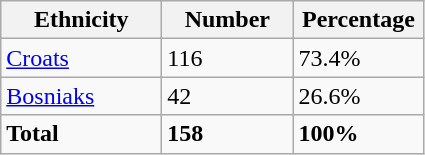<table class="wikitable">
<tr>
<th width="100px">Ethnicity</th>
<th width="80px">Number</th>
<th width="80px">Percentage</th>
</tr>
<tr>
<td><a href='#'>Croats</a></td>
<td>116</td>
<td>73.4%</td>
</tr>
<tr>
<td><a href='#'>Bosniaks</a></td>
<td>42</td>
<td>26.6%</td>
</tr>
<tr>
<td><strong>Total</strong></td>
<td><strong>158</strong></td>
<td><strong>100%</strong></td>
</tr>
</table>
